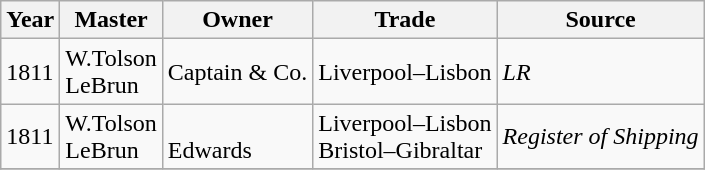<table class=" wikitable">
<tr>
<th>Year</th>
<th>Master</th>
<th>Owner</th>
<th>Trade</th>
<th>Source</th>
</tr>
<tr>
<td>1811</td>
<td>W.Tolson<br>LeBrun</td>
<td>Captain & Co.</td>
<td>Liverpool–Lisbon</td>
<td><em>LR</em></td>
</tr>
<tr>
<td>1811</td>
<td>W.Tolson<br>LeBrun</td>
<td><br>Edwards</td>
<td>Liverpool–Lisbon<br>Bristol–Gibraltar</td>
<td><em>Register of Shipping</em></td>
</tr>
<tr>
</tr>
</table>
